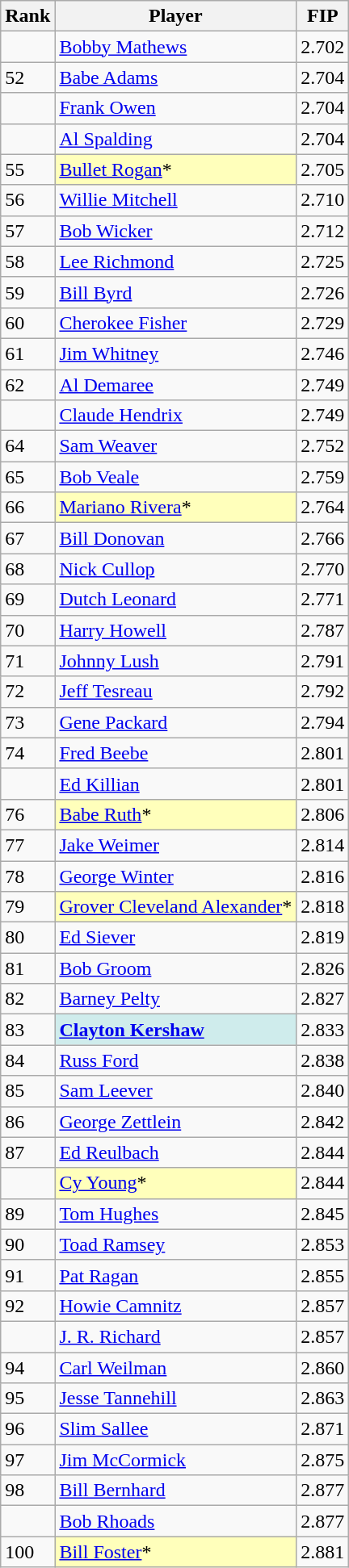<table class="wikitable" style="float:left;">
<tr style="white-space: nowrap;">
<th>Rank</th>
<th>Player</th>
<th>FIP</th>
</tr>
<tr>
<td></td>
<td><a href='#'>Bobby Mathews</a></td>
<td>2.702</td>
</tr>
<tr>
<td>52</td>
<td><a href='#'>Babe Adams</a></td>
<td>2.704</td>
</tr>
<tr>
<td></td>
<td><a href='#'>Frank Owen</a></td>
<td>2.704</td>
</tr>
<tr>
<td></td>
<td><a href='#'>Al Spalding</a></td>
<td>2.704</td>
</tr>
<tr>
<td>55</td>
<td style="background:#ffffbb;"><a href='#'>Bullet Rogan</a>*</td>
<td>2.705</td>
</tr>
<tr>
<td>56</td>
<td><a href='#'>Willie Mitchell</a></td>
<td>2.710</td>
</tr>
<tr>
<td>57</td>
<td><a href='#'>Bob Wicker</a></td>
<td>2.712</td>
</tr>
<tr>
<td>58</td>
<td><a href='#'>Lee Richmond</a></td>
<td>2.725</td>
</tr>
<tr>
<td>59</td>
<td><a href='#'>Bill Byrd</a></td>
<td>2.726</td>
</tr>
<tr>
<td>60</td>
<td><a href='#'>Cherokee Fisher</a></td>
<td>2.729</td>
</tr>
<tr>
<td>61</td>
<td><a href='#'>Jim Whitney</a></td>
<td>2.746</td>
</tr>
<tr>
<td>62</td>
<td><a href='#'>Al Demaree</a></td>
<td>2.749</td>
</tr>
<tr>
<td></td>
<td><a href='#'>Claude Hendrix</a></td>
<td>2.749</td>
</tr>
<tr>
<td>64</td>
<td><a href='#'>Sam Weaver</a></td>
<td>2.752</td>
</tr>
<tr>
<td>65</td>
<td><a href='#'>Bob Veale</a></td>
<td>2.759</td>
</tr>
<tr>
<td>66</td>
<td style="background:#ffffbb;"><a href='#'>Mariano Rivera</a>*</td>
<td>2.764</td>
</tr>
<tr>
<td>67</td>
<td><a href='#'>Bill Donovan</a></td>
<td>2.766</td>
</tr>
<tr>
<td>68</td>
<td><a href='#'>Nick Cullop</a></td>
<td>2.770</td>
</tr>
<tr>
<td>69</td>
<td><a href='#'>Dutch Leonard</a></td>
<td>2.771</td>
</tr>
<tr>
<td>70</td>
<td><a href='#'>Harry Howell</a></td>
<td>2.787</td>
</tr>
<tr>
<td>71</td>
<td><a href='#'>Johnny Lush</a></td>
<td>2.791</td>
</tr>
<tr>
<td>72</td>
<td><a href='#'>Jeff Tesreau</a></td>
<td>2.792</td>
</tr>
<tr>
<td>73</td>
<td><a href='#'>Gene Packard</a></td>
<td>2.794</td>
</tr>
<tr>
<td>74</td>
<td><a href='#'>Fred Beebe</a></td>
<td>2.801</td>
</tr>
<tr>
<td></td>
<td><a href='#'>Ed Killian</a></td>
<td>2.801</td>
</tr>
<tr>
<td>76</td>
<td style="background:#ffffbb;"><a href='#'>Babe Ruth</a>*</td>
<td>2.806</td>
</tr>
<tr>
<td>77</td>
<td><a href='#'>Jake Weimer</a></td>
<td>2.814</td>
</tr>
<tr>
<td>78</td>
<td><a href='#'>George Winter</a></td>
<td>2.816</td>
</tr>
<tr>
<td>79</td>
<td style="background:#ffffbb;"><a href='#'>Grover Cleveland Alexander</a>*</td>
<td>2.818</td>
</tr>
<tr>
<td>80</td>
<td><a href='#'>Ed Siever</a></td>
<td>2.819</td>
</tr>
<tr>
<td>81</td>
<td><a href='#'>Bob Groom</a></td>
<td>2.826</td>
</tr>
<tr>
<td>82</td>
<td><a href='#'>Barney Pelty</a></td>
<td>2.827</td>
</tr>
<tr>
<td>83</td>
<td style="background:#cfecec;"><strong><a href='#'>Clayton Kershaw</a></strong></td>
<td>2.833</td>
</tr>
<tr>
<td>84</td>
<td><a href='#'>Russ Ford</a></td>
<td>2.838</td>
</tr>
<tr>
<td>85</td>
<td><a href='#'>Sam Leever</a></td>
<td>2.840</td>
</tr>
<tr>
<td>86</td>
<td><a href='#'>George Zettlein</a></td>
<td>2.842</td>
</tr>
<tr>
<td>87</td>
<td><a href='#'>Ed Reulbach</a></td>
<td>2.844</td>
</tr>
<tr>
<td></td>
<td style="background:#ffffbb;"><a href='#'>Cy Young</a>*</td>
<td>2.844</td>
</tr>
<tr>
<td>89</td>
<td><a href='#'>Tom Hughes</a></td>
<td>2.845</td>
</tr>
<tr>
<td>90</td>
<td><a href='#'>Toad Ramsey</a></td>
<td>2.853</td>
</tr>
<tr>
<td>91</td>
<td><a href='#'>Pat Ragan</a></td>
<td>2.855</td>
</tr>
<tr>
<td>92</td>
<td><a href='#'>Howie Camnitz</a></td>
<td>2.857</td>
</tr>
<tr>
<td></td>
<td><a href='#'>J. R. Richard</a></td>
<td>2.857</td>
</tr>
<tr>
<td>94</td>
<td><a href='#'>Carl Weilman</a></td>
<td>2.860</td>
</tr>
<tr>
<td>95</td>
<td><a href='#'>Jesse Tannehill</a></td>
<td>2.863</td>
</tr>
<tr>
<td>96</td>
<td><a href='#'>Slim Sallee</a></td>
<td>2.871</td>
</tr>
<tr>
<td>97</td>
<td><a href='#'>Jim McCormick</a></td>
<td>2.875</td>
</tr>
<tr>
<td>98</td>
<td><a href='#'>Bill Bernhard</a></td>
<td>2.877</td>
</tr>
<tr>
<td></td>
<td><a href='#'>Bob Rhoads</a></td>
<td>2.877</td>
</tr>
<tr>
<td>100</td>
<td style="background:#ffffbb;"><a href='#'>Bill Foster</a>*</td>
<td>2.881</td>
</tr>
</table>
